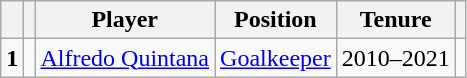<table class="wikitable" style="text-align:center">
<tr>
<th></th>
<th></th>
<th>Player</th>
<th>Position</th>
<th>Tenure</th>
<th></th>
</tr>
<tr>
<td><strong>1</strong></td>
<td></td>
<td><a href='#'>Alfredo Quintana</a></td>
<td><a href='#'>Goalkeeper</a></td>
<td>2010–2021</td>
<td></td>
</tr>
</table>
